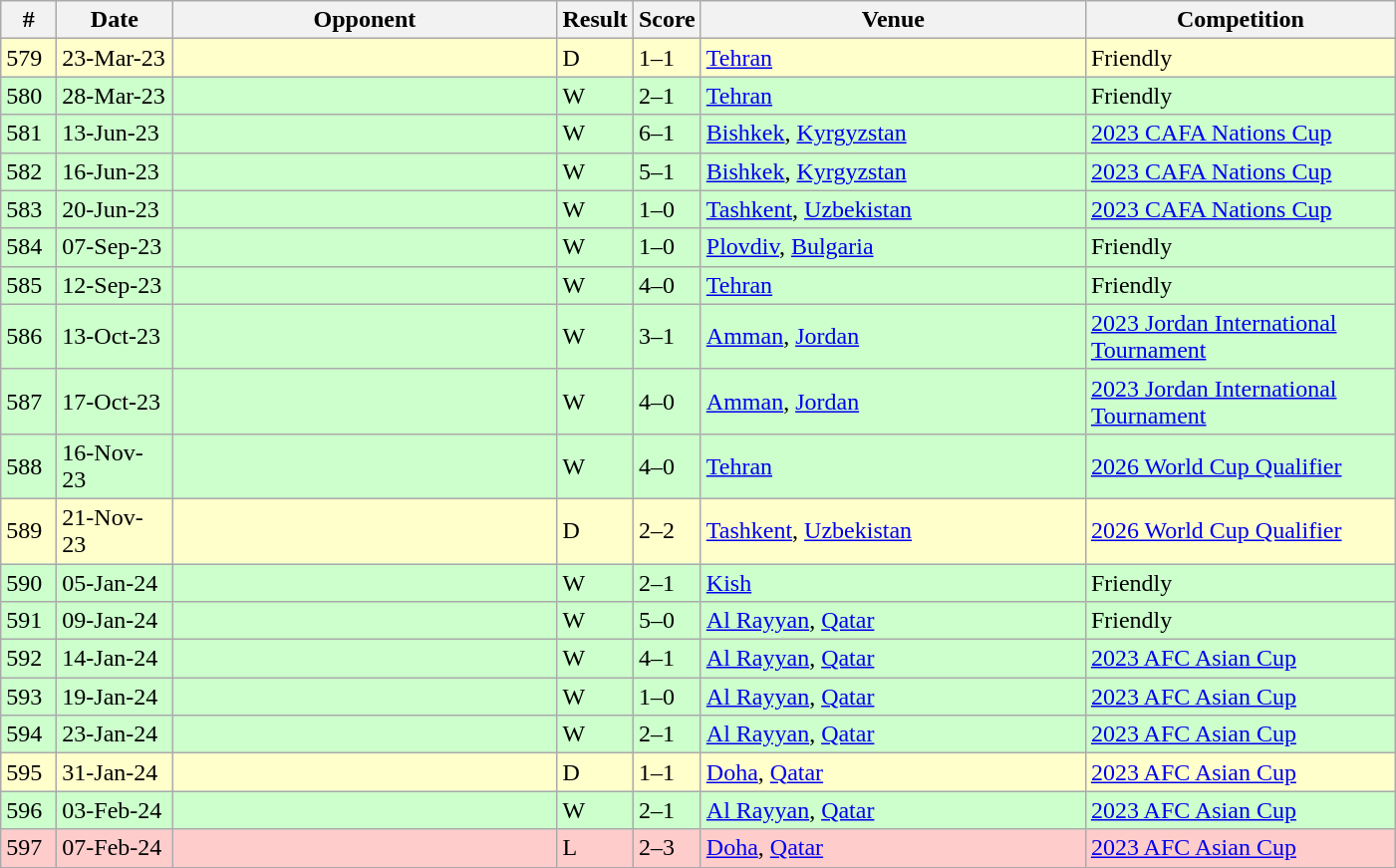<table class="wikitable">
<tr>
<th width="30">#</th>
<th width="70">Date</th>
<th width="250">Opponent</th>
<th>Result</th>
<th>Score</th>
<th width="250">Venue</th>
<th width="200">Competition</th>
</tr>
<tr bgcolor="#FFFFCC">
<td>579</td>
<td>23-Mar-23</td>
<td></td>
<td>D</td>
<td>1–1</td>
<td><a href='#'>Tehran</a></td>
<td>Friendly</td>
</tr>
<tr bgcolor="#CCFFCC">
<td>580</td>
<td>28-Mar-23</td>
<td></td>
<td>W</td>
<td>2–1</td>
<td><a href='#'>Tehran</a></td>
<td>Friendly</td>
</tr>
<tr bgcolor="#CCFFCC">
<td>581</td>
<td>13-Jun-23</td>
<td></td>
<td>W</td>
<td>6–1</td>
<td><a href='#'>Bishkek</a>, <a href='#'>Kyrgyzstan</a></td>
<td><a href='#'>2023 CAFA Nations Cup</a></td>
</tr>
<tr bgcolor="#CCFFCC">
<td>582</td>
<td>16-Jun-23</td>
<td></td>
<td>W</td>
<td>5–1</td>
<td><a href='#'>Bishkek</a>, <a href='#'>Kyrgyzstan</a></td>
<td><a href='#'>2023 CAFA Nations Cup</a></td>
</tr>
<tr bgcolor="#CCFFCC">
<td>583</td>
<td>20-Jun-23</td>
<td></td>
<td>W</td>
<td>1–0</td>
<td><a href='#'>Tashkent</a>, <a href='#'>Uzbekistan</a></td>
<td><a href='#'>2023 CAFA Nations Cup</a></td>
</tr>
<tr bgcolor="#CCFFCC">
<td>584</td>
<td>07-Sep-23</td>
<td></td>
<td>W</td>
<td>1–0</td>
<td><a href='#'>Plovdiv</a>, <a href='#'>Bulgaria</a></td>
<td>Friendly</td>
</tr>
<tr bgcolor="#CCFFCC">
<td>585</td>
<td>12-Sep-23</td>
<td></td>
<td>W</td>
<td>4–0</td>
<td><a href='#'>Tehran</a></td>
<td>Friendly</td>
</tr>
<tr bgcolor="#CCFFCC">
<td>586</td>
<td>13-Oct-23</td>
<td></td>
<td>W</td>
<td>3–1</td>
<td><a href='#'>Amman</a>, <a href='#'>Jordan</a></td>
<td><a href='#'>2023 Jordan International Tournament</a></td>
</tr>
<tr bgcolor="#CCFFCC">
<td>587</td>
<td>17-Oct-23</td>
<td></td>
<td>W</td>
<td>4–0</td>
<td><a href='#'>Amman</a>, <a href='#'>Jordan</a></td>
<td><a href='#'>2023 Jordan International Tournament</a></td>
</tr>
<tr bgcolor="#CCFFCC">
<td>588</td>
<td>16-Nov-23</td>
<td></td>
<td>W</td>
<td>4–0</td>
<td><a href='#'>Tehran</a></td>
<td><a href='#'>2026 World Cup Qualifier</a></td>
</tr>
<tr bgcolor="#FFFFCC">
<td>589</td>
<td>21-Nov-23</td>
<td></td>
<td>D</td>
<td>2–2</td>
<td><a href='#'>Tashkent</a>, <a href='#'>Uzbekistan</a></td>
<td><a href='#'>2026 World Cup Qualifier</a></td>
</tr>
<tr bgcolor="#CCFFCC">
<td>590</td>
<td>05-Jan-24</td>
<td></td>
<td>W</td>
<td>2–1</td>
<td><a href='#'>Kish</a></td>
<td>Friendly</td>
</tr>
<tr bgcolor="#CCFFCC">
<td>591</td>
<td>09-Jan-24</td>
<td></td>
<td>W</td>
<td>5–0</td>
<td><a href='#'>Al Rayyan</a>, <a href='#'>Qatar</a></td>
<td>Friendly</td>
</tr>
<tr bgcolor="#CCFFCC">
<td>592</td>
<td>14-Jan-24</td>
<td></td>
<td>W</td>
<td>4–1</td>
<td><a href='#'>Al Rayyan</a>, <a href='#'>Qatar</a></td>
<td><a href='#'>2023 AFC Asian Cup</a></td>
</tr>
<tr bgcolor="#CCFFCC">
<td>593</td>
<td>19-Jan-24</td>
<td></td>
<td>W</td>
<td>1–0</td>
<td><a href='#'>Al Rayyan</a>, <a href='#'>Qatar</a></td>
<td><a href='#'>2023 AFC Asian Cup</a></td>
</tr>
<tr bgcolor="#CCFFCC">
<td>594</td>
<td>23-Jan-24</td>
<td></td>
<td>W</td>
<td>2–1</td>
<td><a href='#'>Al Rayyan</a>, <a href='#'>Qatar</a></td>
<td><a href='#'>2023 AFC Asian Cup</a></td>
</tr>
<tr bgcolor="#FFFFCC">
<td>595</td>
<td>31-Jan-24</td>
<td></td>
<td>D</td>
<td>1–1</td>
<td><a href='#'>Doha</a>, <a href='#'>Qatar</a></td>
<td><a href='#'>2023 AFC Asian Cup</a></td>
</tr>
<tr bgcolor="#CCFFCC">
<td>596</td>
<td>03-Feb-24</td>
<td></td>
<td>W</td>
<td>2–1</td>
<td><a href='#'>Al Rayyan</a>, <a href='#'>Qatar</a></td>
<td><a href='#'>2023 AFC Asian Cup</a></td>
</tr>
<tr bgcolor="#FFCCCC">
<td>597</td>
<td>07-Feb-24</td>
<td></td>
<td>L</td>
<td>2–3</td>
<td><a href='#'>Doha</a>, <a href='#'>Qatar</a></td>
<td><a href='#'>2023 AFC Asian Cup</a></td>
</tr>
</table>
